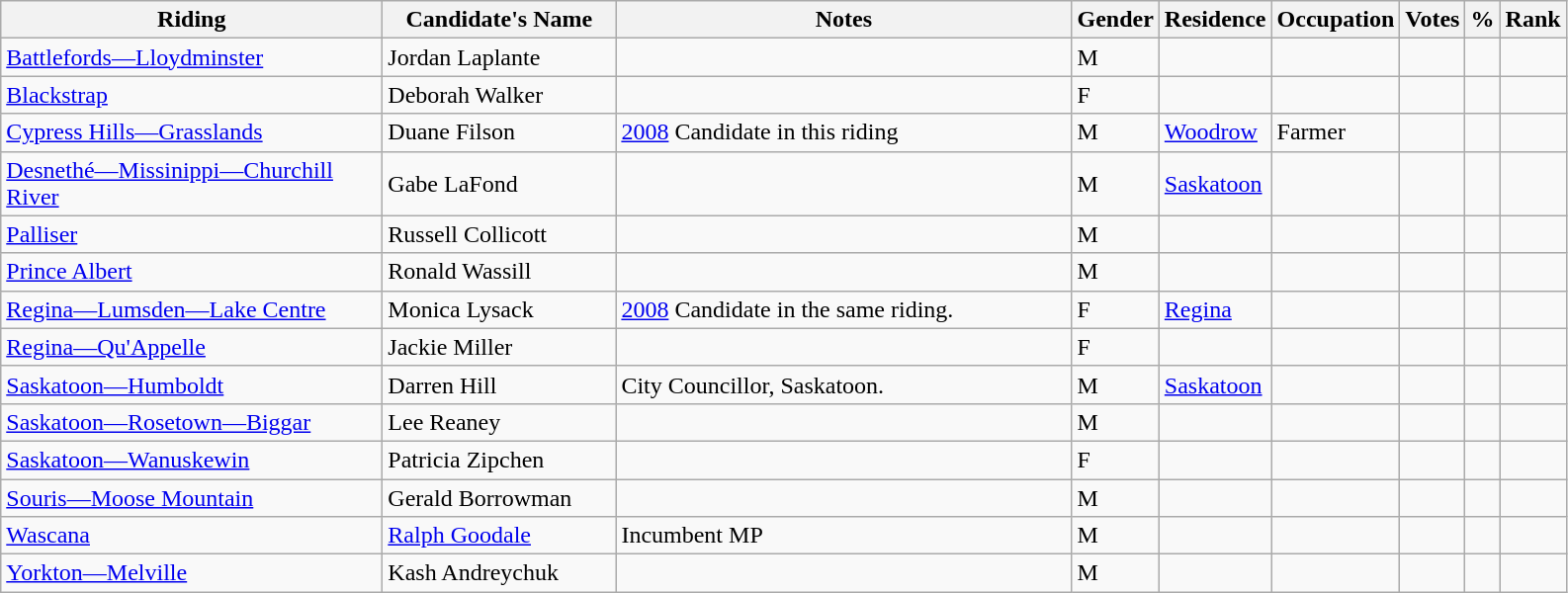<table class="wikitable sortable">
<tr>
<th style="width:250px;">Riding<br></th>
<th style="width:150px;">Candidate's Name</th>
<th style="width:300px;">Notes</th>
<th>Gender</th>
<th>Residence</th>
<th>Occupation</th>
<th>Votes</th>
<th>%</th>
<th>Rank</th>
</tr>
<tr>
<td><a href='#'>Battlefords—Lloydminster</a></td>
<td>Jordan Laplante</td>
<td></td>
<td>M</td>
<td></td>
<td></td>
<td></td>
<td></td>
<td></td>
</tr>
<tr>
<td><a href='#'>Blackstrap</a></td>
<td>Deborah Walker</td>
<td></td>
<td>F</td>
<td></td>
<td></td>
<td></td>
<td></td>
<td></td>
</tr>
<tr>
<td><a href='#'>Cypress Hills—Grasslands</a></td>
<td>Duane Filson</td>
<td><a href='#'>2008</a> Candidate in this riding</td>
<td>M</td>
<td><a href='#'>Woodrow</a></td>
<td>Farmer</td>
<td></td>
<td></td>
<td></td>
</tr>
<tr>
<td><a href='#'>Desnethé—Missinippi—Churchill River</a></td>
<td>Gabe LaFond</td>
<td></td>
<td>M</td>
<td><a href='#'>Saskatoon</a></td>
<td></td>
<td></td>
<td></td>
<td></td>
</tr>
<tr>
<td><a href='#'>Palliser</a></td>
<td>Russell Collicott</td>
<td></td>
<td>M</td>
<td></td>
<td></td>
<td></td>
<td></td>
<td></td>
</tr>
<tr>
<td><a href='#'>Prince Albert</a></td>
<td>Ronald Wassill</td>
<td></td>
<td>M</td>
<td></td>
<td></td>
<td></td>
<td></td>
<td></td>
</tr>
<tr>
<td><a href='#'>Regina—Lumsden—Lake Centre</a></td>
<td>Monica Lysack</td>
<td><a href='#'>2008</a> Candidate in the same riding.</td>
<td>F</td>
<td><a href='#'>Regina</a></td>
<td></td>
<td></td>
<td></td>
<td></td>
</tr>
<tr>
<td><a href='#'>Regina—Qu'Appelle</a></td>
<td>Jackie Miller</td>
<td></td>
<td>F</td>
<td></td>
<td></td>
<td></td>
<td></td>
<td></td>
</tr>
<tr>
<td><a href='#'>Saskatoon—Humboldt</a></td>
<td>Darren Hill</td>
<td>City Councillor, Saskatoon.</td>
<td>M</td>
<td><a href='#'>Saskatoon</a></td>
<td></td>
<td></td>
<td></td>
<td></td>
</tr>
<tr>
<td><a href='#'>Saskatoon—Rosetown—Biggar</a></td>
<td>Lee Reaney</td>
<td></td>
<td>M</td>
<td></td>
<td></td>
<td></td>
<td></td>
<td></td>
</tr>
<tr>
<td><a href='#'>Saskatoon—Wanuskewin</a></td>
<td>Patricia Zipchen</td>
<td></td>
<td>F</td>
<td></td>
<td></td>
<td></td>
<td></td>
<td></td>
</tr>
<tr>
<td><a href='#'>Souris—Moose Mountain</a></td>
<td>Gerald Borrowman</td>
<td></td>
<td>M</td>
<td></td>
<td></td>
<td></td>
<td></td>
<td></td>
</tr>
<tr>
<td><a href='#'>Wascana</a></td>
<td><a href='#'>Ralph Goodale</a></td>
<td>Incumbent MP</td>
<td>M</td>
<td></td>
<td></td>
<td></td>
<td></td>
<td></td>
</tr>
<tr>
<td><a href='#'>Yorkton—Melville</a></td>
<td>Kash Andreychuk</td>
<td></td>
<td>M</td>
<td></td>
<td></td>
<td></td>
<td></td>
<td></td>
</tr>
</table>
